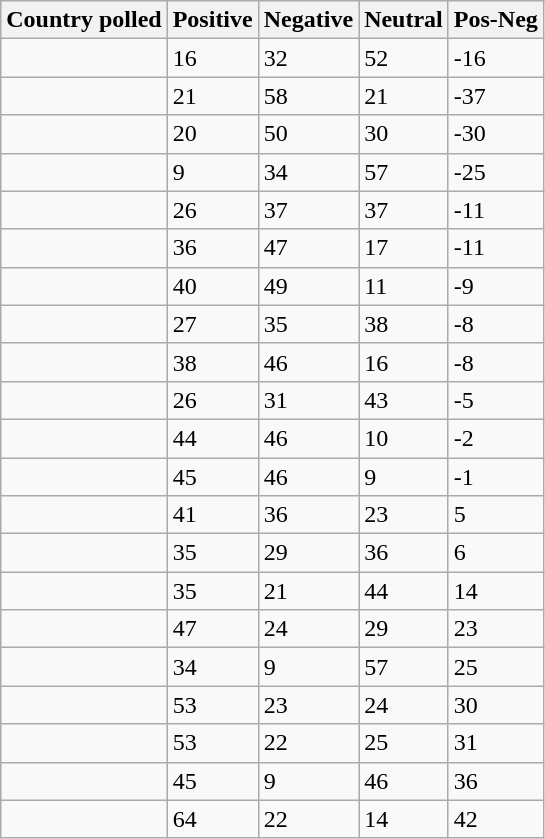<table class="wikitable sortable" style="border:1px black; float:center; margin-left:1em;">
<tr>
<th>Country polled</th>
<th>Positive</th>
<th>Negative</th>
<th>Neutral</th>
<th>Pos-Neg</th>
</tr>
<tr>
<td></td>
<td>16</td>
<td>32</td>
<td>52</td>
<td><span>-16</span></td>
</tr>
<tr>
<td></td>
<td>21</td>
<td>58</td>
<td>21</td>
<td><span>-37</span></td>
</tr>
<tr>
<td></td>
<td>20</td>
<td>50</td>
<td>30</td>
<td><span>-30</span></td>
</tr>
<tr>
<td></td>
<td>9</td>
<td>34</td>
<td>57</td>
<td><span>-25</span></td>
</tr>
<tr>
<td></td>
<td>26</td>
<td>37</td>
<td>37</td>
<td><span>-11</span></td>
</tr>
<tr>
<td></td>
<td>36</td>
<td>47</td>
<td>17</td>
<td><span>-11</span></td>
</tr>
<tr>
<td></td>
<td>40</td>
<td>49</td>
<td>11</td>
<td><span>-9</span></td>
</tr>
<tr>
<td></td>
<td>27</td>
<td>35</td>
<td>38</td>
<td><span>-8</span></td>
</tr>
<tr>
<td></td>
<td>38</td>
<td>46</td>
<td>16</td>
<td><span>-8</span></td>
</tr>
<tr>
<td></td>
<td>26</td>
<td>31</td>
<td>43</td>
<td><span>-5</span></td>
</tr>
<tr>
<td></td>
<td>44</td>
<td>46</td>
<td>10</td>
<td><span>-2</span></td>
</tr>
<tr>
<td></td>
<td>45</td>
<td>46</td>
<td>9</td>
<td><span>-1</span></td>
</tr>
<tr>
<td></td>
<td>41</td>
<td>36</td>
<td>23</td>
<td>5</td>
</tr>
<tr>
<td></td>
<td>35</td>
<td>29</td>
<td>36</td>
<td>6</td>
</tr>
<tr>
<td></td>
<td>35</td>
<td>21</td>
<td>44</td>
<td>14</td>
</tr>
<tr>
<td></td>
<td>47</td>
<td>24</td>
<td>29</td>
<td>23</td>
</tr>
<tr>
<td></td>
<td>34</td>
<td>9</td>
<td>57</td>
<td>25</td>
</tr>
<tr>
<td></td>
<td>53</td>
<td>23</td>
<td>24</td>
<td>30</td>
</tr>
<tr>
<td></td>
<td>53</td>
<td>22</td>
<td>25</td>
<td>31</td>
</tr>
<tr>
<td></td>
<td>45</td>
<td>9</td>
<td>46</td>
<td>36</td>
</tr>
<tr>
<td></td>
<td>64</td>
<td>22</td>
<td>14</td>
<td>42</td>
</tr>
</table>
